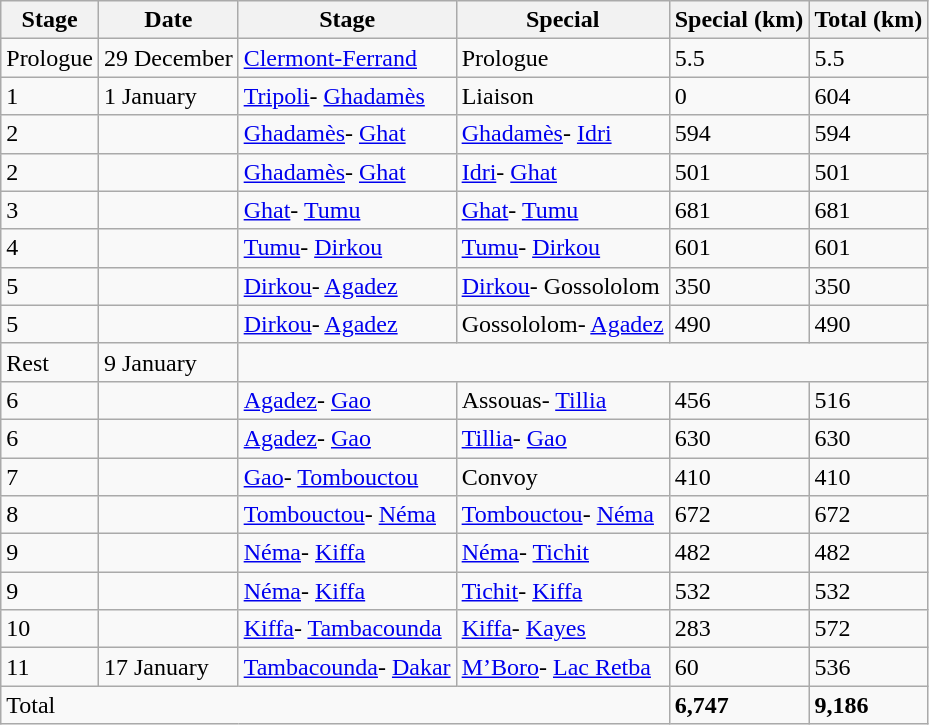<table class="wikitable">
<tr>
<th>Stage</th>
<th>Date</th>
<th>Stage</th>
<th>Special</th>
<th>Special (km)</th>
<th>Total (km)</th>
</tr>
<tr>
<td>Prologue</td>
<td>29 December</td>
<td> <a href='#'>Clermont-Ferrand</a></td>
<td>Prologue</td>
<td>5.5</td>
<td>5.5</td>
</tr>
<tr>
<td>1</td>
<td>1 January</td>
<td> <a href='#'>Tripoli</a>- <a href='#'>Ghadamès</a></td>
<td>Liaison</td>
<td>0</td>
<td>604</td>
</tr>
<tr>
<td>2</td>
<td></td>
<td> <a href='#'>Ghadamès</a>- <a href='#'>Ghat</a></td>
<td> <a href='#'>Ghadamès</a>- <a href='#'>Idri</a></td>
<td>594</td>
<td>594</td>
</tr>
<tr>
<td>2</td>
<td></td>
<td> <a href='#'>Ghadamès</a>- <a href='#'>Ghat</a></td>
<td> <a href='#'>Idri</a>- <a href='#'>Ghat</a></td>
<td>501</td>
<td>501</td>
</tr>
<tr>
<td>3</td>
<td></td>
<td> <a href='#'>Ghat</a>- <a href='#'>Tumu</a></td>
<td> <a href='#'>Ghat</a>- <a href='#'>Tumu</a></td>
<td>681</td>
<td>681</td>
</tr>
<tr>
<td>4</td>
<td></td>
<td> <a href='#'>Tumu</a>- <a href='#'>Dirkou</a></td>
<td> <a href='#'>Tumu</a>- <a href='#'>Dirkou</a></td>
<td>601</td>
<td>601</td>
</tr>
<tr>
<td>5</td>
<td></td>
<td> <a href='#'>Dirkou</a>- <a href='#'>Agadez</a></td>
<td> <a href='#'>Dirkou</a>- Gossololom</td>
<td>350</td>
<td>350</td>
</tr>
<tr>
<td>5</td>
<td></td>
<td> <a href='#'>Dirkou</a>- <a href='#'>Agadez</a></td>
<td> Gossololom- <a href='#'>Agadez</a></td>
<td>490</td>
<td>490</td>
</tr>
<tr>
<td>Rest</td>
<td>9 January</td>
<td colspan="4"></td>
</tr>
<tr>
<td>6</td>
<td></td>
<td> <a href='#'>Agadez</a>- <a href='#'>Gao</a></td>
<td> Assouas- <a href='#'>Tillia</a></td>
<td>456</td>
<td>516</td>
</tr>
<tr>
<td>6</td>
<td></td>
<td> <a href='#'>Agadez</a>- <a href='#'>Gao</a></td>
<td> <a href='#'>Tillia</a>- <a href='#'>Gao</a></td>
<td>630</td>
<td>630</td>
</tr>
<tr>
<td>7</td>
<td></td>
<td> <a href='#'>Gao</a>- <a href='#'>Tombouctou</a></td>
<td>Convoy</td>
<td>410</td>
<td>410</td>
</tr>
<tr>
<td>8</td>
<td></td>
<td> <a href='#'>Tombouctou</a>- <a href='#'>Néma</a></td>
<td> <a href='#'>Tombouctou</a>- <a href='#'>Néma</a></td>
<td>672</td>
<td>672</td>
</tr>
<tr>
<td>9</td>
<td></td>
<td> <a href='#'>Néma</a>- <a href='#'>Kiffa</a></td>
<td> <a href='#'>Néma</a>- <a href='#'>Tichit</a></td>
<td>482</td>
<td>482</td>
</tr>
<tr>
<td>9</td>
<td></td>
<td> <a href='#'>Néma</a>- <a href='#'>Kiffa</a></td>
<td> <a href='#'>Tichit</a>- <a href='#'>Kiffa</a></td>
<td>532</td>
<td>532</td>
</tr>
<tr>
<td>10</td>
<td></td>
<td> <a href='#'>Kiffa</a>- <a href='#'>Tambacounda</a></td>
<td> <a href='#'>Kiffa</a>- <a href='#'>Kayes</a></td>
<td>283</td>
<td>572</td>
</tr>
<tr>
<td>11</td>
<td>17 January</td>
<td> <a href='#'>Tambacounda</a>- <a href='#'>Dakar</a></td>
<td> <a href='#'>M’Boro</a>- <a href='#'>Lac Retba</a></td>
<td>60</td>
<td>536</td>
</tr>
<tr>
<td colspan="4">Total</td>
<td><strong>6,747</strong></td>
<td><strong>9,186</strong></td>
</tr>
</table>
